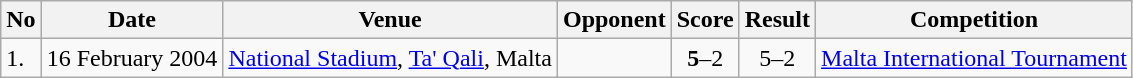<table class="wikitable" style="font-size:100%;">
<tr>
<th>No</th>
<th>Date</th>
<th>Venue</th>
<th>Opponent</th>
<th>Score</th>
<th>Result</th>
<th>Competition</th>
</tr>
<tr>
<td>1.</td>
<td>16 February 2004</td>
<td><a href='#'>National Stadium</a>, <a href='#'>Ta' Qali</a>, Malta</td>
<td></td>
<td align=center><strong>5</strong>–2</td>
<td align=center>5–2</td>
<td><a href='#'> Malta International Tournament</a></td>
</tr>
</table>
